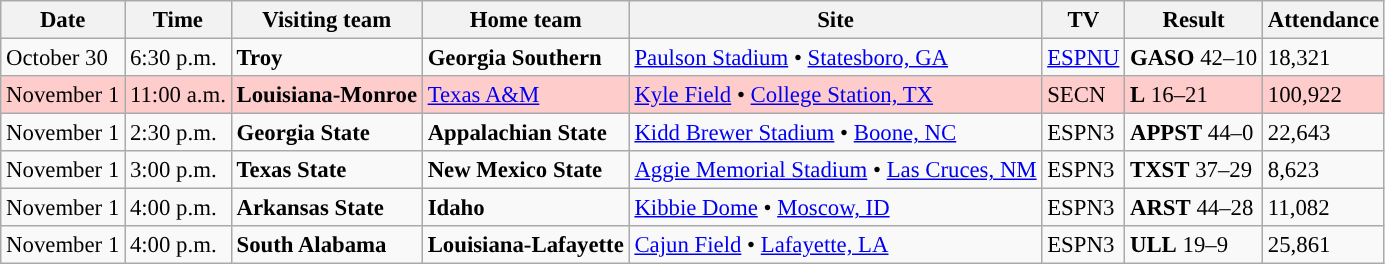<table class="wikitable" style="font-size:95%;">
<tr>
<th>Date</th>
<th>Time</th>
<th>Visiting team</th>
<th>Home team</th>
<th>Site</th>
<th>TV</th>
<th>Result</th>
<th>Attendance</th>
</tr>
<tr style="background:">
<td>October 30</td>
<td>6:30 p.m.</td>
<td><strong>Troy</strong></td>
<td><strong>Georgia Southern</strong></td>
<td><a href='#'>Paulson Stadium</a> • <a href='#'>Statesboro, GA</a></td>
<td><a href='#'>ESPNU</a></td>
<td><strong>GASO</strong> 42–10</td>
<td>18,321</td>
</tr>
<tr style="background:#fcc">
<td>November 1</td>
<td>11:00 a.m.</td>
<td><strong>Louisiana-Monroe</strong></td>
<td><a href='#'>Texas A&M</a></td>
<td><a href='#'>Kyle Field</a> • <a href='#'>College Station, TX</a></td>
<td>SECN</td>
<td><strong>L</strong> 16–21</td>
<td>100,922</td>
</tr>
<tr style="background:">
<td>November 1</td>
<td>2:30 p.m.</td>
<td><strong>Georgia State</strong></td>
<td><strong>Appalachian State</strong></td>
<td><a href='#'>Kidd Brewer Stadium</a> • <a href='#'>Boone, NC</a></td>
<td>ESPN3</td>
<td><strong>APPST</strong> 44–0</td>
<td>22,643</td>
</tr>
<tr style="background:">
<td>November 1</td>
<td>3:00 p.m.</td>
<td><strong>Texas State</strong></td>
<td><strong>New Mexico State</strong></td>
<td><a href='#'>Aggie Memorial Stadium</a> • <a href='#'>Las Cruces, NM</a></td>
<td>ESPN3</td>
<td><strong>TXST</strong> 37–29</td>
<td>8,623</td>
</tr>
<tr style="background:">
<td>November 1</td>
<td>4:00 p.m.</td>
<td><strong>Arkansas State</strong></td>
<td><strong>Idaho</strong></td>
<td><a href='#'>Kibbie Dome</a> • <a href='#'>Moscow, ID</a></td>
<td>ESPN3</td>
<td><strong>ARST</strong> 44–28</td>
<td>11,082</td>
</tr>
<tr style="background:">
<td>November 1</td>
<td>4:00 p.m.</td>
<td><strong>South Alabama</strong></td>
<td><strong>Louisiana-Lafayette</strong></td>
<td><a href='#'>Cajun Field</a> • <a href='#'>Lafayette, LA</a></td>
<td>ESPN3</td>
<td><strong>ULL</strong> 19–9</td>
<td>25,861</td>
</tr>
</table>
